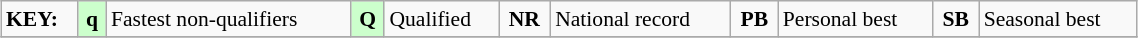<table class="wikitable" style="margin:0.5em auto; font-size:90%;position:relative;" width=60%>
<tr>
<td><strong>KEY:</strong></td>
<td bgcolor=ccffcc align=center><strong>q</strong></td>
<td>Fastest non-qualifiers</td>
<td bgcolor=ccffcc align=center><strong>Q</strong></td>
<td>Qualified</td>
<td align=center><strong>NR</strong></td>
<td>National record</td>
<td align=center><strong>PB</strong></td>
<td>Personal best</td>
<td align=center><strong>SB</strong></td>
<td>Seasonal best</td>
</tr>
<tr>
</tr>
</table>
